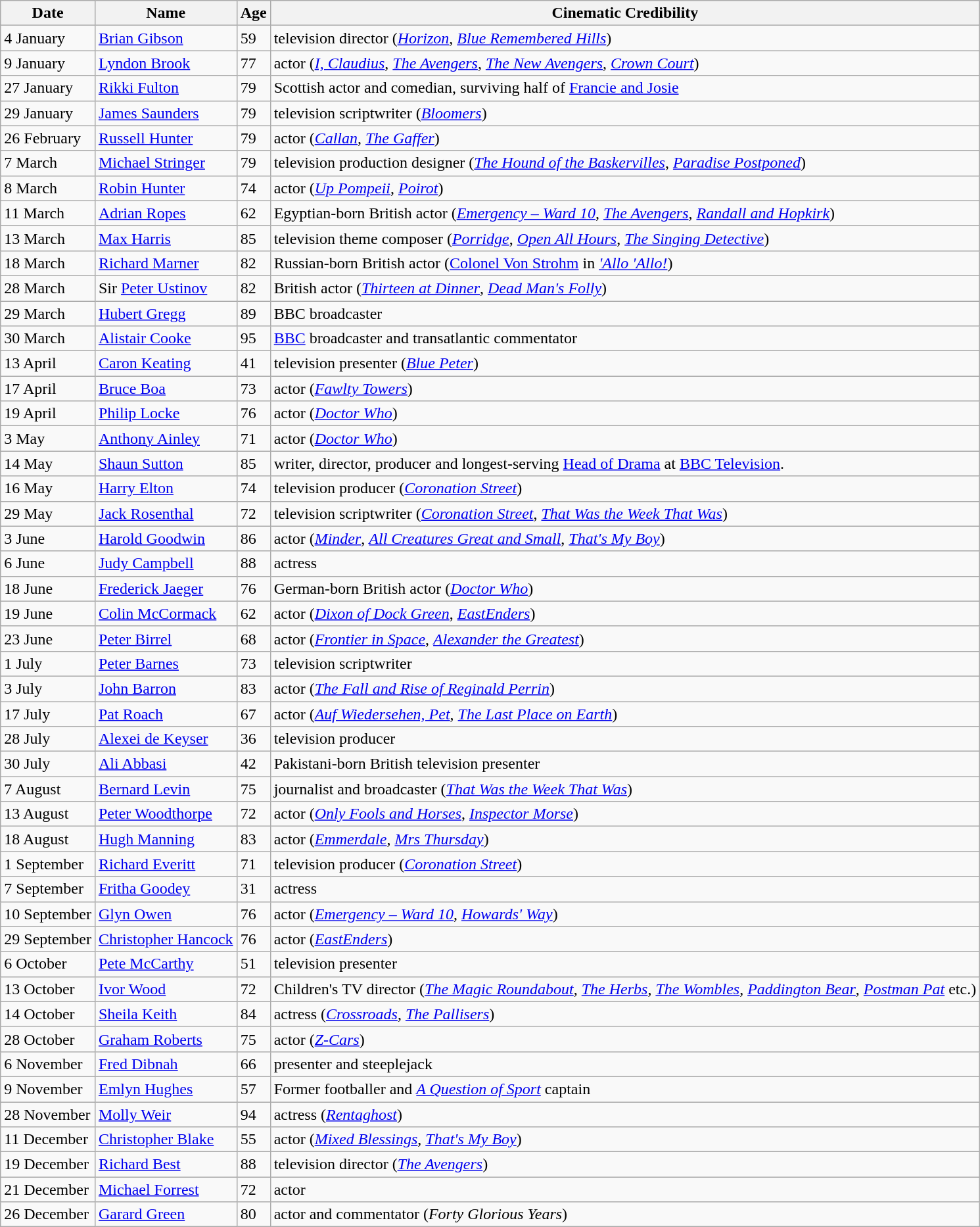<table class="wikitable">
<tr ">
<th>Date</th>
<th>Name</th>
<th>Age</th>
<th>Cinematic Credibility</th>
</tr>
<tr>
<td>4 January</td>
<td><a href='#'>Brian Gibson</a></td>
<td>59</td>
<td>television director (<em><a href='#'>Horizon</a></em>, <em><a href='#'>Blue Remembered Hills</a></em>)</td>
</tr>
<tr>
<td>9 January</td>
<td><a href='#'>Lyndon Brook</a></td>
<td>77</td>
<td>actor (<em><a href='#'>I, Claudius</a></em>, <em><a href='#'>The Avengers</a></em>, <em><a href='#'>The New Avengers</a></em>, <em><a href='#'>Crown Court</a></em>)</td>
</tr>
<tr>
<td>27 January</td>
<td><a href='#'>Rikki Fulton</a></td>
<td>79</td>
<td>Scottish actor and comedian, surviving half of <a href='#'>Francie and Josie</a></td>
</tr>
<tr>
<td>29 January</td>
<td><a href='#'>James Saunders</a></td>
<td>79</td>
<td>television scriptwriter (<em><a href='#'>Bloomers</a></em>)</td>
</tr>
<tr>
<td>26 February</td>
<td><a href='#'>Russell Hunter</a></td>
<td>79</td>
<td>actor (<em><a href='#'>Callan</a></em>, <em><a href='#'>The Gaffer</a></em>)</td>
</tr>
<tr>
<td>7 March</td>
<td><a href='#'>Michael Stringer</a></td>
<td>79</td>
<td>television production designer (<em><a href='#'>The Hound of the Baskervilles</a></em>, <em><a href='#'>Paradise Postponed</a></em>)</td>
</tr>
<tr>
<td>8 March</td>
<td><a href='#'>Robin Hunter</a></td>
<td>74</td>
<td>actor (<em><a href='#'>Up Pompeii</a></em>, <em><a href='#'>Poirot</a></em>)</td>
</tr>
<tr>
<td>11 March</td>
<td><a href='#'>Adrian Ropes</a></td>
<td>62</td>
<td>Egyptian-born British actor (<em><a href='#'>Emergency – Ward 10</a></em>, <em><a href='#'>The Avengers</a></em>, <em><a href='#'>Randall and Hopkirk</a></em>)</td>
</tr>
<tr>
<td>13 March</td>
<td><a href='#'>Max Harris</a></td>
<td>85</td>
<td>television theme composer (<em><a href='#'>Porridge</a></em>, <em><a href='#'>Open All Hours</a></em>, <em><a href='#'>The Singing Detective</a></em>)</td>
</tr>
<tr>
<td>18 March</td>
<td><a href='#'>Richard Marner</a></td>
<td>82</td>
<td>Russian-born British actor (<a href='#'>Colonel Von Strohm</a> in <em><a href='#'>'Allo 'Allo!</a></em>)</td>
</tr>
<tr>
<td>28 March</td>
<td>Sir <a href='#'>Peter Ustinov</a></td>
<td>82</td>
<td>British actor (<em><a href='#'>Thirteen at Dinner</a></em>, <em><a href='#'>Dead Man's Folly</a></em>)</td>
</tr>
<tr>
<td>29 March</td>
<td><a href='#'>Hubert Gregg</a></td>
<td>89</td>
<td>BBC broadcaster</td>
</tr>
<tr>
<td>30 March</td>
<td><a href='#'>Alistair Cooke</a></td>
<td>95</td>
<td><a href='#'>BBC</a> broadcaster and transatlantic commentator</td>
</tr>
<tr>
<td>13 April</td>
<td><a href='#'>Caron Keating</a></td>
<td>41</td>
<td>television presenter (<em><a href='#'>Blue Peter</a></em>)</td>
</tr>
<tr>
<td>17 April</td>
<td><a href='#'>Bruce Boa</a></td>
<td>73</td>
<td>actor (<em><a href='#'>Fawlty Towers</a></em>)</td>
</tr>
<tr>
<td>19 April</td>
<td><a href='#'>Philip Locke</a></td>
<td>76</td>
<td>actor (<em><a href='#'>Doctor Who</a></em>)</td>
</tr>
<tr>
<td>3 May</td>
<td><a href='#'>Anthony Ainley</a></td>
<td>71</td>
<td>actor (<em><a href='#'>Doctor Who</a></em>)</td>
</tr>
<tr>
<td>14 May</td>
<td><a href='#'>Shaun Sutton</a></td>
<td>85</td>
<td>writer, director, producer and longest-serving <a href='#'>Head of Drama</a> at <a href='#'>BBC Television</a>.</td>
</tr>
<tr>
<td>16 May</td>
<td><a href='#'>Harry Elton</a></td>
<td>74</td>
<td>television producer (<em><a href='#'>Coronation Street</a></em>)</td>
</tr>
<tr>
<td>29 May</td>
<td><a href='#'>Jack Rosenthal</a></td>
<td>72</td>
<td>television scriptwriter (<em><a href='#'>Coronation Street</a></em>, <em><a href='#'>That Was the Week That Was</a></em>)</td>
</tr>
<tr>
<td>3 June</td>
<td><a href='#'>Harold Goodwin</a></td>
<td>86</td>
<td>actor (<em><a href='#'>Minder</a></em>, <em><a href='#'>All Creatures Great and Small</a></em>, <em><a href='#'>That's My Boy</a></em>)</td>
</tr>
<tr>
<td>6 June</td>
<td><a href='#'>Judy Campbell</a></td>
<td>88</td>
<td>actress</td>
</tr>
<tr>
<td>18 June</td>
<td><a href='#'>Frederick Jaeger</a></td>
<td>76</td>
<td>German-born British actor (<em><a href='#'>Doctor Who</a></em>)</td>
</tr>
<tr>
<td>19 June</td>
<td><a href='#'>Colin McCormack</a></td>
<td>62</td>
<td>actor (<em><a href='#'>Dixon of Dock Green</a></em>, <em><a href='#'>EastEnders</a></em>)</td>
</tr>
<tr>
<td>23 June</td>
<td><a href='#'>Peter Birrel</a></td>
<td>68</td>
<td>actor (<em><a href='#'>Frontier in Space</a></em>, <em><a href='#'>Alexander the Greatest</a></em>)</td>
</tr>
<tr>
<td>1 July</td>
<td><a href='#'>Peter Barnes</a></td>
<td>73</td>
<td>television scriptwriter</td>
</tr>
<tr>
<td>3 July</td>
<td><a href='#'>John Barron</a></td>
<td>83</td>
<td>actor (<em><a href='#'>The Fall and Rise of Reginald Perrin</a></em>)</td>
</tr>
<tr>
<td>17 July</td>
<td><a href='#'>Pat Roach</a></td>
<td>67</td>
<td>actor (<em><a href='#'>Auf Wiedersehen, Pet</a></em>, <em><a href='#'>The Last Place on Earth</a></em>)</td>
</tr>
<tr>
<td>28 July</td>
<td><a href='#'>Alexei de Keyser</a></td>
<td>36</td>
<td>television producer</td>
</tr>
<tr>
<td>30 July</td>
<td><a href='#'>Ali Abbasi</a></td>
<td>42</td>
<td>Pakistani-born British television presenter</td>
</tr>
<tr>
<td>7 August</td>
<td><a href='#'>Bernard Levin</a></td>
<td>75</td>
<td>journalist and broadcaster (<em><a href='#'>That Was the Week That Was</a></em>)</td>
</tr>
<tr>
<td>13 August</td>
<td><a href='#'>Peter Woodthorpe</a></td>
<td>72</td>
<td>actor (<em><a href='#'>Only Fools and Horses</a></em>, <em><a href='#'>Inspector Morse</a></em>)</td>
</tr>
<tr>
<td>18 August</td>
<td><a href='#'>Hugh Manning</a></td>
<td>83</td>
<td>actor (<em><a href='#'>Emmerdale</a></em>, <em><a href='#'>Mrs Thursday</a></em>)</td>
</tr>
<tr>
<td>1 September</td>
<td><a href='#'>Richard Everitt</a></td>
<td>71</td>
<td>television producer (<em><a href='#'>Coronation Street</a></em>)</td>
</tr>
<tr>
<td>7 September</td>
<td><a href='#'>Fritha Goodey</a></td>
<td>31</td>
<td>actress</td>
</tr>
<tr>
<td>10 September</td>
<td><a href='#'>Glyn Owen</a></td>
<td>76</td>
<td>actor (<em><a href='#'>Emergency – Ward 10</a></em>, <em><a href='#'>Howards' Way</a></em>)</td>
</tr>
<tr>
<td>29 September</td>
<td><a href='#'>Christopher Hancock</a></td>
<td>76</td>
<td>actor (<em><a href='#'>EastEnders</a></em>)</td>
</tr>
<tr>
<td>6 October</td>
<td><a href='#'>Pete McCarthy</a></td>
<td>51</td>
<td>television presenter</td>
</tr>
<tr>
<td>13 October</td>
<td><a href='#'>Ivor Wood</a></td>
<td>72</td>
<td>Children's TV director (<em><a href='#'>The Magic Roundabout</a></em>, <em><a href='#'>The Herbs</a></em>, <em><a href='#'>The Wombles</a></em>, <em><a href='#'>Paddington Bear</a></em>, <em><a href='#'>Postman Pat</a></em> etc.)</td>
</tr>
<tr>
<td>14 October</td>
<td><a href='#'>Sheila Keith</a></td>
<td>84</td>
<td>actress (<em><a href='#'>Crossroads</a></em>, <em><a href='#'>The Pallisers</a></em>)</td>
</tr>
<tr>
<td>28 October</td>
<td><a href='#'>Graham Roberts</a></td>
<td>75</td>
<td>actor (<em><a href='#'>Z-Cars</a></em>)</td>
</tr>
<tr>
<td>6 November</td>
<td><a href='#'>Fred Dibnah</a></td>
<td>66</td>
<td>presenter and steeplejack</td>
</tr>
<tr>
<td>9 November</td>
<td><a href='#'>Emlyn Hughes</a></td>
<td>57</td>
<td>Former footballer and <em><a href='#'>A Question of Sport</a></em> captain</td>
</tr>
<tr>
<td>28 November</td>
<td><a href='#'>Molly Weir</a></td>
<td>94</td>
<td>actress (<em><a href='#'>Rentaghost</a></em>)</td>
</tr>
<tr>
<td>11 December</td>
<td><a href='#'>Christopher Blake</a></td>
<td>55</td>
<td>actor (<em><a href='#'>Mixed Blessings</a></em>, <em><a href='#'>That's My Boy</a></em>)</td>
</tr>
<tr>
<td>19 December</td>
<td><a href='#'>Richard Best</a></td>
<td>88</td>
<td>television director (<em><a href='#'>The Avengers</a></em>)</td>
</tr>
<tr>
<td>21 December</td>
<td><a href='#'>Michael Forrest</a></td>
<td>72</td>
<td>actor</td>
</tr>
<tr>
<td>26 December</td>
<td><a href='#'>Garard Green</a></td>
<td>80</td>
<td>actor and commentator (<em>Forty Glorious Years</em>)</td>
</tr>
</table>
